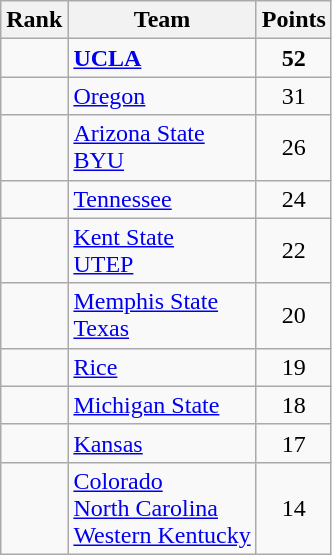<table class="wikitable sortable" style="text-align:center">
<tr>
<th>Rank</th>
<th>Team</th>
<th>Points</th>
</tr>
<tr>
<td></td>
<td align="left"><strong><a href='#'>UCLA</a></strong></td>
<td><strong>52</strong></td>
</tr>
<tr>
<td></td>
<td align="left"><a href='#'>Oregon</a></td>
<td>31</td>
</tr>
<tr>
<td></td>
<td align="left"><a href='#'>Arizona State</a><br><a href='#'>BYU</a></td>
<td>26</td>
</tr>
<tr>
<td></td>
<td align="left"><a href='#'>Tennessee</a></td>
<td>24</td>
</tr>
<tr>
<td></td>
<td align="left"><a href='#'>Kent State</a><br><a href='#'>UTEP</a></td>
<td>22</td>
</tr>
<tr>
<td></td>
<td align="left"><a href='#'>Memphis State</a><br><a href='#'>Texas</a></td>
<td>20</td>
</tr>
<tr>
<td></td>
<td align="left"><a href='#'>Rice</a></td>
<td>19</td>
</tr>
<tr>
<td></td>
<td align="left"><a href='#'>Michigan State</a></td>
<td>18</td>
</tr>
<tr>
<td></td>
<td align="left"><a href='#'>Kansas</a></td>
<td>17</td>
</tr>
<tr>
<td></td>
<td align="left"><a href='#'>Colorado</a><br><a href='#'>North Carolina</a><br><a href='#'>Western Kentucky</a></td>
<td>14</td>
</tr>
</table>
